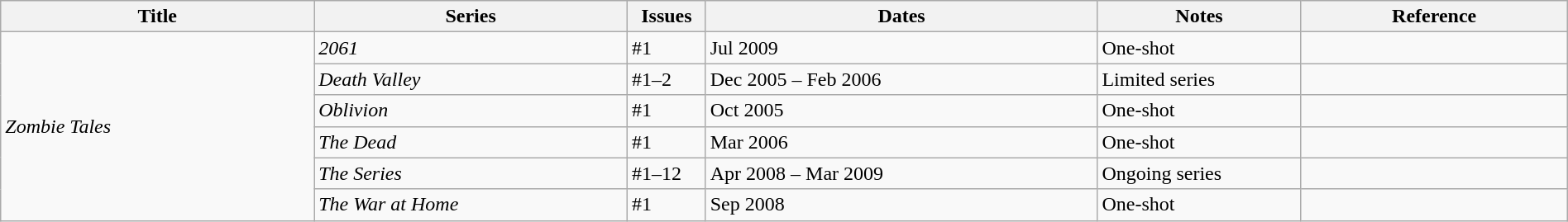<table class="wikitable sortable" style="width:100%;">
<tr>
<th width=20%>Title</th>
<th width=20%>Series</th>
<th width=5%>Issues</th>
<th width=25%>Dates</th>
<th width=13%>Notes</th>
<th>Reference</th>
</tr>
<tr>
<td rowspan="6"><em>Zombie Tales</em></td>
<td><em>2061</em></td>
<td>#1</td>
<td>Jul 2009</td>
<td>One-shot</td>
<td></td>
</tr>
<tr>
<td><em>Death Valley</em></td>
<td>#1–2</td>
<td>Dec 2005 – Feb 2006</td>
<td>Limited series</td>
<td></td>
</tr>
<tr>
<td><em>Oblivion</em></td>
<td>#1</td>
<td>Oct 2005</td>
<td>One-shot</td>
<td></td>
</tr>
<tr>
<td><em>The Dead</em></td>
<td>#1</td>
<td>Mar 2006</td>
<td>One-shot</td>
<td></td>
</tr>
<tr>
<td><em>The Series</em></td>
<td>#1–12</td>
<td>Apr 2008 – Mar 2009</td>
<td>Ongoing series</td>
<td></td>
</tr>
<tr>
<td><em>The War at Home</em></td>
<td>#1</td>
<td>Sep 2008</td>
<td>One-shot</td>
<td></td>
</tr>
</table>
